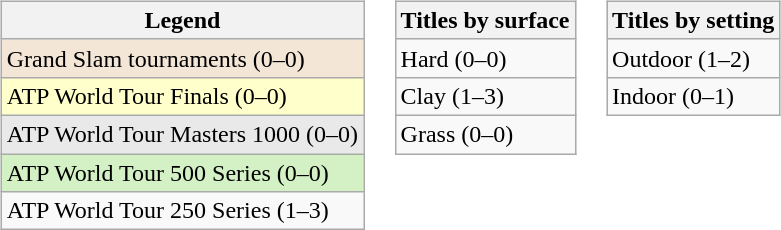<table>
<tr valign="top">
<td><br><table class="wikitable">
<tr>
<th>Legend</th>
</tr>
<tr style="background:#f3e6d7;">
<td>Grand Slam tournaments (0–0)</td>
</tr>
<tr style="background:#ffffcc;">
<td>ATP World Tour Finals (0–0)</td>
</tr>
<tr style="background:#e9e9e9;">
<td>ATP World Tour Masters 1000 (0–0)</td>
</tr>
<tr style="background:#d4f1c5;">
<td>ATP World Tour 500 Series (0–0)</td>
</tr>
<tr>
<td>ATP World Tour 250 Series (1–3)</td>
</tr>
</table>
</td>
<td><br><table class="wikitable">
<tr>
<th>Titles by surface</th>
</tr>
<tr>
<td>Hard (0–0)</td>
</tr>
<tr>
<td>Clay (1–3)</td>
</tr>
<tr>
<td>Grass (0–0)</td>
</tr>
</table>
</td>
<td><br><table class="wikitable">
<tr>
<th>Titles by setting</th>
</tr>
<tr>
<td>Outdoor (1–2)</td>
</tr>
<tr>
<td>Indoor (0–1)</td>
</tr>
</table>
</td>
</tr>
</table>
